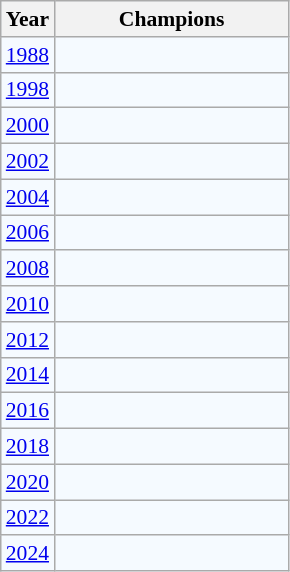<table class="wikitable floatright" style="background:#F5FAFF; text-align:center; font-size:90%;">
<tr>
<th>Year</th>
<th style="width:150px">Champions</th>
</tr>
<tr>
<td><a href='#'>1988</a></td>
<td style="text-align:left"></td>
</tr>
<tr>
<td><a href='#'>1998</a></td>
<td style="text-align:left"></td>
</tr>
<tr>
<td><a href='#'>2000</a></td>
<td style="text-align:left"></td>
</tr>
<tr>
<td><a href='#'>2002</a></td>
<td style="text-align:left"> </td>
</tr>
<tr>
<td><a href='#'>2004</a></td>
<td style="text-align:left"></td>
</tr>
<tr>
<td><a href='#'>2006</a></td>
<td style="text-align:left"> </td>
</tr>
<tr>
<td><a href='#'>2008</a></td>
<td style="text-align:left"> </td>
</tr>
<tr>
<td><a href='#'>2010</a></td>
<td style="text-align:left"> </td>
</tr>
<tr>
<td><a href='#'>2012</a></td>
<td style="text-align:left"> </td>
</tr>
<tr>
<td><a href='#'>2014</a></td>
<td style="text-align:left"></td>
</tr>
<tr>
<td><a href='#'>2016</a></td>
<td style="text-align:left"></td>
</tr>
<tr>
<td><a href='#'>2018</a></td>
<td style="text-align:left"> </td>
</tr>
<tr>
<td><a href='#'>2020</a></td>
<td style="text-align:left"></td>
</tr>
<tr>
<td><a href='#'>2022</a></td>
<td style="text-align:left"> </td>
</tr>
<tr>
<td><a href='#'>2024</a></td>
<td style="text-align:left"> </td>
</tr>
</table>
